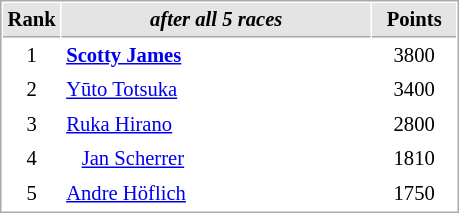<table cellspacing="1" cellpadding="3" style="border:1px solid #aaa; font-size:86%;">
<tr style="background:#e4e4e4;">
<th style="border-bottom:1px solid #aaa; width:10px;">Rank</th>
<th style="border-bottom:1px solid #aaa; width:200px;"><em>after all 5 races</em></th>
<th style="border-bottom:1px solid #aaa; width:50px;">Points</th>
</tr>
<tr>
<td align=center>1</td>
<td><strong> <a href='#'>Scotty James</a></strong></td>
<td align=center>3800</td>
</tr>
<tr>
<td align=center>2</td>
<td> <a href='#'>Yūto Totsuka</a></td>
<td align=center>3400</td>
</tr>
<tr>
<td align=center>3</td>
<td> <a href='#'>Ruka Hirano</a></td>
<td align=center>2800</td>
</tr>
<tr>
<td align=center>4</td>
<td>   <a href='#'>Jan Scherrer</a></td>
<td align=center>1810</td>
</tr>
<tr>
<td align=center>5</td>
<td> <a href='#'>Andre Höflich</a></td>
<td align=center>1750</td>
</tr>
</table>
